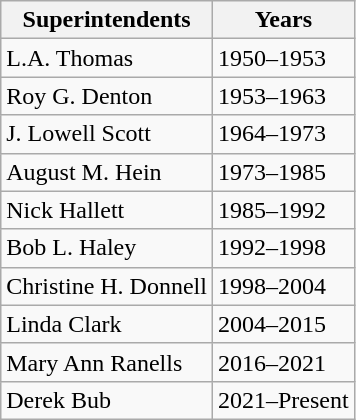<table class="wikitable">
<tr>
<th>Superintendents</th>
<th>Years</th>
</tr>
<tr>
<td>L.A. Thomas</td>
<td>1950–1953</td>
</tr>
<tr>
<td>Roy G. Denton</td>
<td>1953–1963</td>
</tr>
<tr>
<td>J. Lowell Scott</td>
<td>1964–1973</td>
</tr>
<tr>
<td>August M. Hein</td>
<td>1973–1985</td>
</tr>
<tr>
<td>Nick Hallett</td>
<td>1985–1992</td>
</tr>
<tr>
<td>Bob L. Haley</td>
<td>1992–1998</td>
</tr>
<tr>
<td>Christine H. Donnell</td>
<td>1998–2004</td>
</tr>
<tr>
<td>Linda Clark</td>
<td>2004–2015</td>
</tr>
<tr>
<td>Mary Ann Ranells</td>
<td>2016–2021</td>
</tr>
<tr>
<td>Derek Bub</td>
<td>2021–Present</td>
</tr>
</table>
